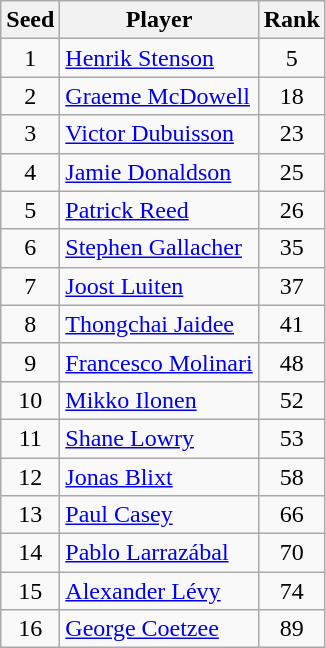<table class=wikitable>
<tr>
<th>Seed</th>
<th>Player</th>
<th>Rank</th>
</tr>
<tr>
<td align=center>1</td>
<td> <a href='#'>Henrik Stenson</a></td>
<td align=center>5</td>
</tr>
<tr>
<td align=center>2</td>
<td> <a href='#'>Graeme McDowell</a></td>
<td align=center>18</td>
</tr>
<tr>
<td align=center>3</td>
<td> <a href='#'>Victor Dubuisson</a></td>
<td align=center>23</td>
</tr>
<tr>
<td align=center>4</td>
<td> <a href='#'>Jamie Donaldson</a></td>
<td align=center>25</td>
</tr>
<tr>
<td align=center>5</td>
<td> <a href='#'>Patrick Reed</a></td>
<td align=center>26</td>
</tr>
<tr>
<td align=center>6</td>
<td> <a href='#'>Stephen Gallacher</a></td>
<td align=center>35</td>
</tr>
<tr>
<td align=center>7</td>
<td> <a href='#'>Joost Luiten</a></td>
<td align=center>37</td>
</tr>
<tr>
<td align=center>8</td>
<td> <a href='#'>Thongchai Jaidee</a></td>
<td align=center>41</td>
</tr>
<tr>
<td align=center>9</td>
<td> <a href='#'>Francesco Molinari</a></td>
<td align=center>48</td>
</tr>
<tr>
<td align=center>10</td>
<td> <a href='#'>Mikko Ilonen</a></td>
<td align=center>52</td>
</tr>
<tr>
<td align=center>11</td>
<td> <a href='#'>Shane Lowry</a></td>
<td align=center>53</td>
</tr>
<tr>
<td align=center>12</td>
<td> <a href='#'>Jonas Blixt</a></td>
<td align=center>58</td>
</tr>
<tr>
<td align=center>13</td>
<td> <a href='#'>Paul Casey</a></td>
<td align=center>66</td>
</tr>
<tr>
<td align=center>14</td>
<td> <a href='#'>Pablo Larrazábal</a></td>
<td align=center>70</td>
</tr>
<tr>
<td align=center>15</td>
<td> <a href='#'>Alexander Lévy</a></td>
<td align=center>74</td>
</tr>
<tr>
<td align=center>16</td>
<td> <a href='#'>George Coetzee</a></td>
<td align=center>89</td>
</tr>
</table>
